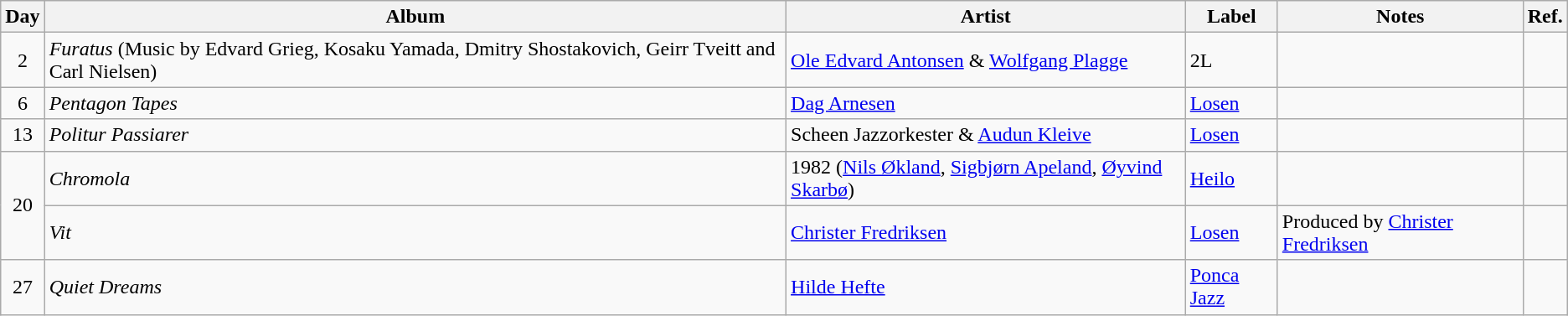<table class="wikitable">
<tr>
<th>Day</th>
<th>Album</th>
<th>Artist</th>
<th>Label</th>
<th>Notes</th>
<th>Ref.</th>
</tr>
<tr>
<td rowspan="1" style="text-align:center;">2</td>
<td><em>Furatus</em> (Music by Edvard Grieg, Kosaku Yamada, Dmitry Shostakovich, Geirr Tveitt and Carl Nielsen)</td>
<td><a href='#'>Ole Edvard Antonsen</a> & <a href='#'>Wolfgang Plagge</a></td>
<td>2L</td>
<td></td>
<td style="text-align:center;"></td>
</tr>
<tr>
<td rowspan="1" style="text-align:center;">6</td>
<td><em>Pentagon Tapes</em></td>
<td><a href='#'>Dag Arnesen</a></td>
<td><a href='#'>Losen</a></td>
<td></td>
<td style="text-align:center;"></td>
</tr>
<tr>
<td rowspan="1" style="text-align:center;">13</td>
<td><em>Politur Passiarer</em></td>
<td>Scheen Jazzorkester & <a href='#'>Audun Kleive</a></td>
<td><a href='#'>Losen</a></td>
<td></td>
<td style="text-align:center;"></td>
</tr>
<tr>
<td rowspan="2" style="text-align:center;">20</td>
<td><em>Chromola</em></td>
<td>1982 (<a href='#'>Nils Økland</a>, <a href='#'>Sigbjørn Apeland</a>, <a href='#'>Øyvind Skarbø</a>)</td>
<td><a href='#'>Heilo</a></td>
<td></td>
<td style="text-align:center;"></td>
</tr>
<tr>
<td><em>Vit</em></td>
<td><a href='#'>Christer Fredriksen</a></td>
<td><a href='#'>Losen</a></td>
<td>Produced by <a href='#'>Christer Fredriksen</a></td>
<td style="text-align:center;"></td>
</tr>
<tr>
<td rowspan="1" style="text-align:center;">27</td>
<td><em>Quiet Dreams</em></td>
<td><a href='#'>Hilde Hefte</a></td>
<td><a href='#'>Ponca Jazz</a></td>
<td></td>
<td style="text-align:center;"></td>
</tr>
</table>
